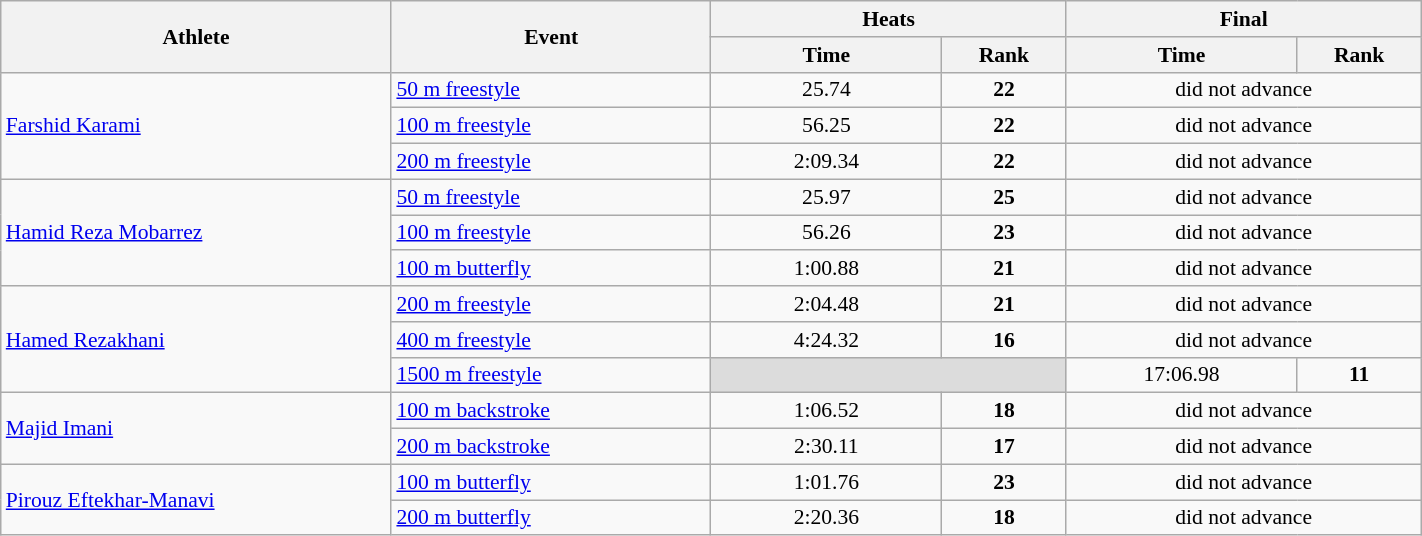<table class="wikitable" width="75%" style="text-align:center; font-size:90%">
<tr>
<th rowspan="2" width="22%">Athlete</th>
<th rowspan="2" width="18%">Event</th>
<th colspan="2" width="20%">Heats</th>
<th colspan="2" width="20%">Final</th>
</tr>
<tr>
<th width="13%">Time</th>
<th>Rank</th>
<th width="13%">Time</th>
<th>Rank</th>
</tr>
<tr>
<td rowspan="3" align="left"><a href='#'>Farshid Karami</a></td>
<td align="left"><a href='#'>50 m freestyle</a></td>
<td>25.74</td>
<td><strong>22</strong></td>
<td colspan=2>did not advance</td>
</tr>
<tr>
<td align="left"><a href='#'>100 m freestyle</a></td>
<td>56.25</td>
<td><strong>22</strong></td>
<td colspan=2>did not advance</td>
</tr>
<tr>
<td align="left"><a href='#'>200 m freestyle</a></td>
<td>2:09.34</td>
<td><strong>22</strong></td>
<td colspan=2>did not advance</td>
</tr>
<tr>
<td rowspan="3" align="left"><a href='#'>Hamid Reza Mobarrez</a></td>
<td align="left"><a href='#'>50 m freestyle</a></td>
<td>25.97</td>
<td><strong>25</strong></td>
<td colspan=2>did not advance</td>
</tr>
<tr>
<td align="left"><a href='#'>100 m freestyle</a></td>
<td>56.26</td>
<td><strong>23</strong></td>
<td colspan=2>did not advance</td>
</tr>
<tr>
<td align="left"><a href='#'>100 m butterfly</a></td>
<td>1:00.88</td>
<td><strong>21</strong></td>
<td colspan=2>did not advance</td>
</tr>
<tr>
<td rowspan="3" align="left"><a href='#'>Hamed Rezakhani</a></td>
<td align="left"><a href='#'>200 m freestyle</a></td>
<td>2:04.48</td>
<td><strong>21</strong></td>
<td colspan=2>did not advance</td>
</tr>
<tr>
<td align="left"><a href='#'>400 m freestyle</a></td>
<td>4:24.32</td>
<td><strong>16</strong></td>
<td colspan=2>did not advance</td>
</tr>
<tr>
<td align="left"><a href='#'>1500 m freestyle</a></td>
<td colspan=2 bgcolor=#DCDCDC></td>
<td>17:06.98</td>
<td><strong>11</strong></td>
</tr>
<tr>
<td rowspan="2" align="left"><a href='#'>Majid Imani</a></td>
<td align="left"><a href='#'>100 m backstroke</a></td>
<td>1:06.52</td>
<td><strong>18</strong></td>
<td colspan=2>did not advance</td>
</tr>
<tr>
<td align="left"><a href='#'>200 m backstroke</a></td>
<td>2:30.11</td>
<td><strong>17</strong></td>
<td colspan=2>did not advance</td>
</tr>
<tr>
<td rowspan="2" align="left"><a href='#'>Pirouz Eftekhar-Manavi</a></td>
<td align="left"><a href='#'>100 m butterfly</a></td>
<td>1:01.76</td>
<td><strong>23</strong></td>
<td colspan=2>did not advance</td>
</tr>
<tr>
<td align="left"><a href='#'>200 m butterfly</a></td>
<td>2:20.36</td>
<td><strong>18</strong></td>
<td colspan=2>did not advance</td>
</tr>
</table>
